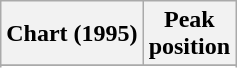<table class="wikitable sortable plainrowheaders" style="text-align:center">
<tr>
<th scope="col">Chart (1995)</th>
<th scope="col">Peak<br>position</th>
</tr>
<tr>
</tr>
<tr>
</tr>
<tr>
</tr>
</table>
